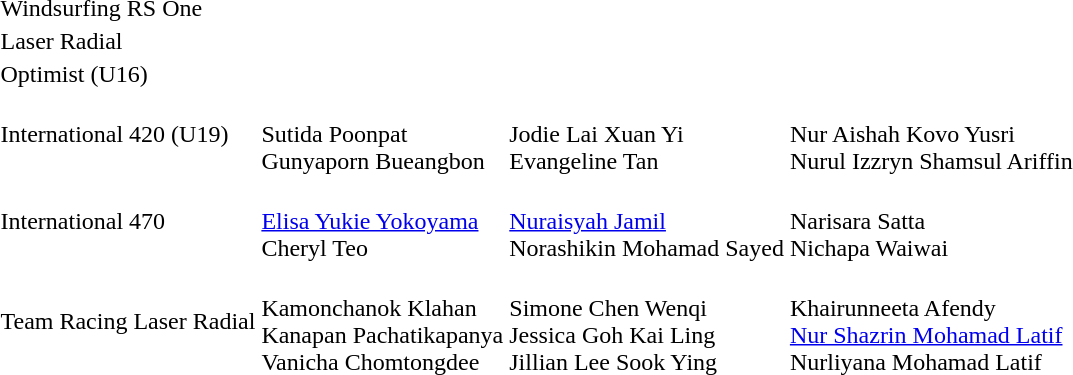<table>
<tr>
<td>Windsurfing RS One</td>
<td></td>
<td></td>
<td></td>
</tr>
<tr>
<td>Laser Radial</td>
<td></td>
<td></td>
<td></td>
</tr>
<tr>
<td>Optimist (U16)</td>
<td></td>
<td></td>
<td></td>
</tr>
<tr>
<td>International 420 (U19)</td>
<td><br>Sutida Poonpat<br>Gunyaporn Bueangbon</td>
<td><br>Jodie Lai Xuan Yi<br>Evangeline Tan</td>
<td><br>Nur Aishah Kovo Yusri<br>Nurul Izzryn Shamsul Ariffin</td>
</tr>
<tr>
<td>International 470</td>
<td><br><a href='#'>Elisa Yukie Yokoyama</a><br>Cheryl Teo</td>
<td><br><a href='#'>Nuraisyah Jamil</a><br>Norashikin Mohamad Sayed</td>
<td><br>Narisara Satta<br>Nichapa Waiwai</td>
</tr>
<tr>
<td>Team Racing Laser Radial</td>
<td><br>Kamonchanok Klahan<br>Kanapan Pachatikapanya<br>Vanicha Chomtongdee</td>
<td><br>Simone Chen Wenqi<br>Jessica Goh Kai Ling<br>Jillian Lee Sook Ying</td>
<td><br>Khairunneeta Afendy<br><a href='#'>Nur Shazrin Mohamad Latif</a><br>Nurliyana Mohamad Latif</td>
</tr>
</table>
